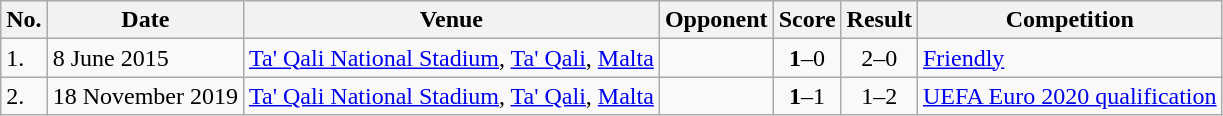<table class="wikitable">
<tr>
<th>No.</th>
<th>Date</th>
<th>Venue</th>
<th>Opponent</th>
<th>Score</th>
<th>Result</th>
<th>Competition</th>
</tr>
<tr>
<td>1.</td>
<td>8 June 2015</td>
<td><a href='#'>Ta' Qali National Stadium</a>, <a href='#'>Ta' Qali</a>, <a href='#'>Malta</a></td>
<td></td>
<td align=center><strong>1</strong>–0</td>
<td align=center>2–0</td>
<td><a href='#'>Friendly</a></td>
</tr>
<tr>
<td>2.</td>
<td>18 November 2019</td>
<td><a href='#'>Ta' Qali National Stadium</a>, <a href='#'>Ta' Qali</a>, <a href='#'>Malta</a></td>
<td></td>
<td align=center><strong>1</strong>–1</td>
<td align=center>1–2</td>
<td><a href='#'>UEFA Euro 2020 qualification</a></td>
</tr>
</table>
